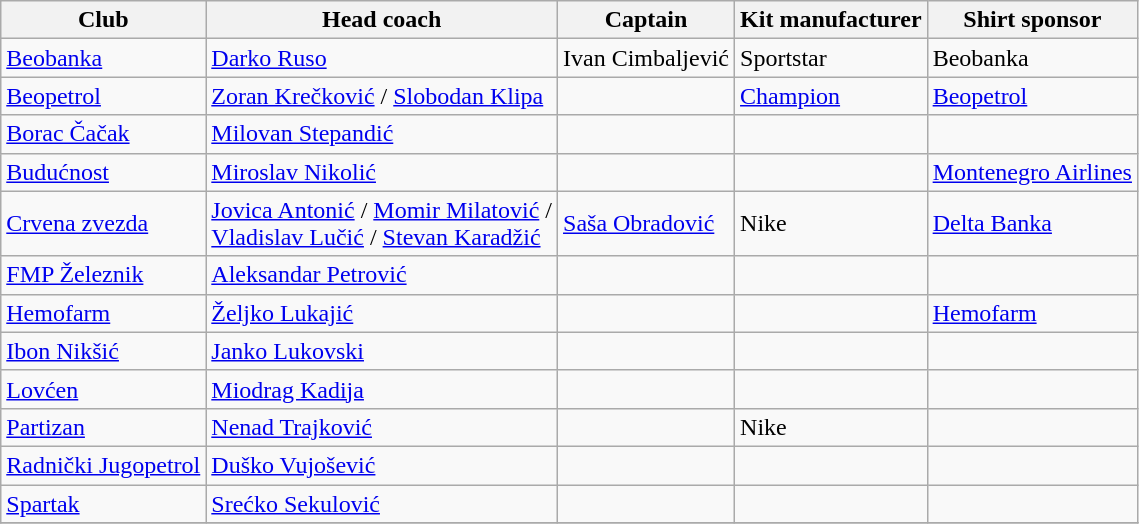<table class="wikitable">
<tr>
<th>Club</th>
<th>Head coach</th>
<th>Captain</th>
<th>Kit manufacturer</th>
<th>Shirt sponsor</th>
</tr>
<tr>
<td><a href='#'>Beobanka</a></td>
<td><a href='#'>Darko Ruso</a></td>
<td>Ivan Cimbaljević</td>
<td>Sportstar</td>
<td>Beobanka</td>
</tr>
<tr>
<td><a href='#'>Beopetrol</a></td>
<td><a href='#'>Zoran Krečković</a> / <a href='#'>Slobodan Klipa</a></td>
<td></td>
<td><a href='#'>Champion</a></td>
<td><a href='#'>Beopetrol</a></td>
</tr>
<tr>
<td><a href='#'>Borac Čačak</a></td>
<td><a href='#'>Milovan Stepandić</a></td>
<td></td>
<td></td>
<td></td>
</tr>
<tr>
<td><a href='#'>Budućnost</a></td>
<td><a href='#'>Miroslav Nikolić</a></td>
<td></td>
<td></td>
<td><a href='#'>Montenegro Airlines</a></td>
</tr>
<tr>
<td><a href='#'>Crvena zvezda</a></td>
<td><a href='#'>Jovica Antonić</a> / <a href='#'>Momir Milatović</a> /<br> <a href='#'>Vladislav Lučić</a> / <a href='#'>Stevan Karadžić</a></td>
<td><a href='#'>Saša Obradović</a></td>
<td>Nike</td>
<td><a href='#'>Delta Banka</a></td>
</tr>
<tr>
<td><a href='#'>FMP Železnik</a></td>
<td><a href='#'>Aleksandar Petrović</a></td>
<td></td>
<td></td>
<td></td>
</tr>
<tr>
<td><a href='#'>Hemofarm</a></td>
<td><a href='#'>Željko Lukajić</a></td>
<td></td>
<td></td>
<td><a href='#'>Hemofarm</a></td>
</tr>
<tr>
<td><a href='#'>Ibon Nikšić</a></td>
<td> <a href='#'>Janko Lukovski</a></td>
<td></td>
<td></td>
<td></td>
</tr>
<tr>
<td><a href='#'>Lovćen</a></td>
<td><a href='#'>Miodrag Kadija</a></td>
<td></td>
<td></td>
<td></td>
</tr>
<tr>
<td><a href='#'>Partizan</a></td>
<td><a href='#'>Nenad Trajković</a></td>
<td></td>
<td>Nike</td>
<td></td>
</tr>
<tr>
<td><a href='#'>Radnički Jugopetrol</a></td>
<td><a href='#'>Duško Vujošević</a></td>
<td></td>
<td></td>
<td></td>
</tr>
<tr>
<td><a href='#'>Spartak</a></td>
<td><a href='#'>Srećko Sekulović</a></td>
<td></td>
<td></td>
<td></td>
</tr>
<tr>
</tr>
</table>
